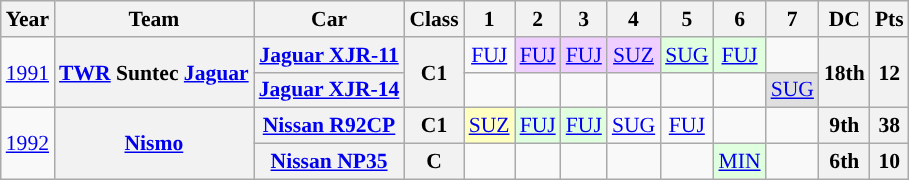<table class="wikitable" style="text-align:center; font-size:90%">
<tr>
<th>Year</th>
<th>Team</th>
<th>Car</th>
<th>Class</th>
<th>1</th>
<th>2</th>
<th>3</th>
<th>4</th>
<th>5</th>
<th>6</th>
<th>7</th>
<th>DC</th>
<th>Pts</th>
</tr>
<tr>
<td rowspan="2"><a href='#'>1991</a></td>
<th rowspan="2"><a href='#'>TWR</a> Suntec <a href='#'>Jaguar</a></th>
<th><a href='#'>Jaguar XJR-11</a></th>
<th rowspan="2">C1</th>
<td><a href='#'>FUJ</a></td>
<td style="background:#EFCFFF;"><a href='#'>FUJ</a><br></td>
<td style="background:#EFCFFF;"><a href='#'>FUJ</a><br></td>
<td style="background:#EFCFFF;"><a href='#'>SUZ</a><br></td>
<td style="background:#DFFFDF;"><a href='#'>SUG</a><br></td>
<td style="background:#DFFFDF;"><a href='#'>FUJ</a><br></td>
<td></td>
<th rowspan="2">18th</th>
<th rowspan="2">12</th>
</tr>
<tr>
<th><a href='#'>Jaguar XJR-14</a></th>
<td></td>
<td></td>
<td></td>
<td></td>
<td></td>
<td></td>
<td style="background:#DFDFDF;"><a href='#'>SUG</a><br></td>
</tr>
<tr>
<td rowspan="2"><a href='#'>1992</a></td>
<th rowspan="2"><a href='#'>Nismo</a></th>
<th><a href='#'>Nissan R92CP</a></th>
<th>C1</th>
<td style="background:#FFFFBF;"><a href='#'>SUZ</a><br></td>
<td style="background:#DFFFDF;"><a href='#'>FUJ</a><br></td>
<td style="background:#DFFFDF;"><a href='#'>FUJ</a><br></td>
<td><a href='#'>SUG</a></td>
<td><a href='#'>FUJ</a></td>
<td></td>
<td></td>
<th>9th</th>
<th>38</th>
</tr>
<tr>
<th><a href='#'>Nissan NP35</a></th>
<th>C</th>
<td></td>
<td></td>
<td></td>
<td></td>
<td></td>
<td style="background:#DFFFDF;"><a href='#'>MIN</a><br></td>
<td></td>
<th>6th</th>
<th>10</th>
</tr>
</table>
